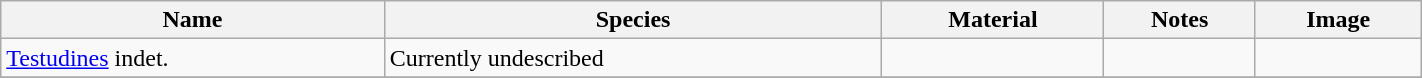<table class="wikitable" align="center" width="75%">
<tr>
<th>Name</th>
<th>Species</th>
<th>Material</th>
<th>Notes</th>
<th>Image</th>
</tr>
<tr>
<td><a href='#'>Testudines</a> indet.</td>
<td>Currently undescribed</td>
<td></td>
<td></td>
<td></td>
</tr>
<tr>
</tr>
</table>
